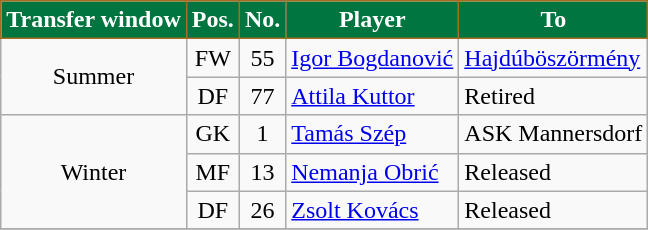<table class="wikitable plainrowheaders sortable">
<tr>
<th style="background-color:#00753F;color:white;border:1px solid #A46E21">Transfer window</th>
<th style="background-color:#00753F;color:white;border:1px solid #A46E21">Pos.</th>
<th style="background-color:#00753F;color:white;border:1px solid #A46E21">No.</th>
<th style="background-color:#00753F;color:white;border:1px solid #A46E21">Player</th>
<th style="background-color:#00753F;color:white;border:1px solid #A46E21">To</th>
</tr>
<tr>
<td rowspan="2" style="text-align:center;">Summer</td>
<td style=text-align:center;>FW</td>
<td style=text-align:center;>55</td>
<td style=text-align:left;> <a href='#'>Igor Bogdanović</a></td>
<td style=text-align:left;><a href='#'>Hajdúböszörmény</a></td>
</tr>
<tr>
<td style=text-align:center;>DF</td>
<td style=text-align:center;>77</td>
<td style=text-align:left;> <a href='#'>Attila Kuttor</a></td>
<td style=text-align:left;>Retired</td>
</tr>
<tr>
<td rowspan="3" style="text-align:center;">Winter</td>
<td style=text-align:center;>GK</td>
<td style=text-align:center;>1</td>
<td style=text-align:left;> <a href='#'>Tamás Szép</a></td>
<td style=text-align:left;> ASK Mannersdorf</td>
</tr>
<tr>
<td style=text-align:center;>MF</td>
<td style=text-align:center;>13</td>
<td style=text-align:left;> <a href='#'>Nemanja Obrić</a></td>
<td style=text-align:left;>Released</td>
</tr>
<tr>
<td style=text-align:center;>DF</td>
<td style=text-align:center;>26</td>
<td style=text-align:left;> <a href='#'>Zsolt Kovács</a></td>
<td style=text-align:left;>Released</td>
</tr>
<tr>
</tr>
</table>
